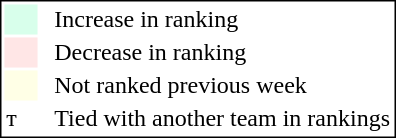<table style="border:1px solid black; float:right;">
<tr>
<td style="background:#D8FFEB; width:20px;"></td>
<td> </td>
<td>Increase in ranking</td>
</tr>
<tr>
<td style="background:#FFE6E6; width:20px;"></td>
<td> </td>
<td>Decrease in ranking</td>
</tr>
<tr>
<td style="background:#FFFFE6; width:20px;"></td>
<td> </td>
<td>Not ranked previous week</td>
</tr>
<tr>
<td>т</td>
<td> </td>
<td>Tied with another team in rankings</td>
</tr>
</table>
